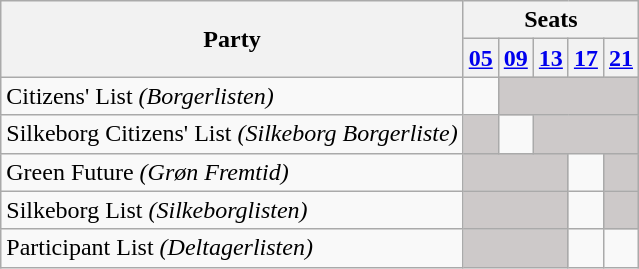<table class="wikitable">
<tr>
<th rowspan=2>Party</th>
<th colspan=11>Seats</th>
</tr>
<tr>
<th><a href='#'>05</a></th>
<th><a href='#'>09</a></th>
<th><a href='#'>13</a></th>
<th><a href='#'>17</a></th>
<th><a href='#'>21</a></th>
</tr>
<tr>
<td>Citizens' List <em>(Borgerlisten)</em></td>
<td></td>
<td style="background:#CDC9C9;" colspan=4></td>
</tr>
<tr>
<td>Silkeborg Citizens' List <em>(Silkeborg Borgerliste)</em></td>
<td style="background:#CDC9C9;"></td>
<td></td>
<td style="background:#CDC9C9;" colspan=3></td>
</tr>
<tr>
<td>Green Future <em>(Grøn Fremtid)</em></td>
<td style="background:#CDC9C9;" colspan=3></td>
<td></td>
<td style="background:#CDC9C9;"></td>
</tr>
<tr>
<td>Silkeborg List <em>(Silkeborglisten)</em></td>
<td style="background:#CDC9C9;" colspan=3></td>
<td></td>
<td style="background:#CDC9C9;"></td>
</tr>
<tr>
<td>Participant List <em>(Deltagerlisten)</em></td>
<td style="background:#CDC9C9;" colspan=3></td>
<td></td>
<td></td>
</tr>
</table>
